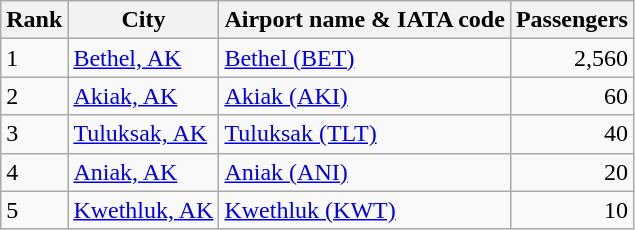<table class="wikitable">
<tr>
<th>Rank</th>
<th>City</th>
<th>Airport name & IATA code</th>
<th>Passengers</th>
</tr>
<tr>
<td>1</td>
<td><a href='#'>Bethel, AK</a></td>
<td><a href='#'>Bethel (BET)</a></td>
<td align="right">2,560</td>
</tr>
<tr>
<td>2</td>
<td><a href='#'>Akiak, AK</a></td>
<td><a href='#'>Akiak (AKI)</a></td>
<td align=right>60</td>
</tr>
<tr>
<td>3</td>
<td><a href='#'>Tuluksak, AK</a></td>
<td><a href='#'>Tuluksak (TLT)</a></td>
<td align=right>40</td>
</tr>
<tr>
<td>4</td>
<td><a href='#'>Aniak, AK</a></td>
<td><a href='#'>Aniak (ANI)</a></td>
<td align=right>20</td>
</tr>
<tr>
<td>5</td>
<td><a href='#'>Kwethluk, AK</a></td>
<td><a href='#'>Kwethluk (KWT)</a></td>
<td align=right>10</td>
</tr>
</table>
